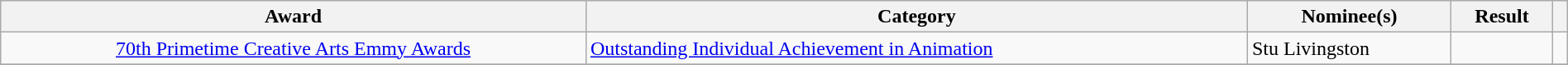<table class="wikitable sortable" style="width:100%">
<tr>
<th scope="col">Award</th>
<th scope="col">Category</th>
<th>Nominee(s)</th>
<th scope="col">Result</th>
<th scope="col" class="unsortable"></th>
</tr>
<tr>
<td align="center"><a href='#'>70th Primetime Creative Arts Emmy Awards</a></td>
<td><a href='#'>Outstanding Individual Achievement in Animation</a></td>
<td>Stu Livingston</td>
<td></td>
<td align="center"></td>
</tr>
<tr>
</tr>
</table>
